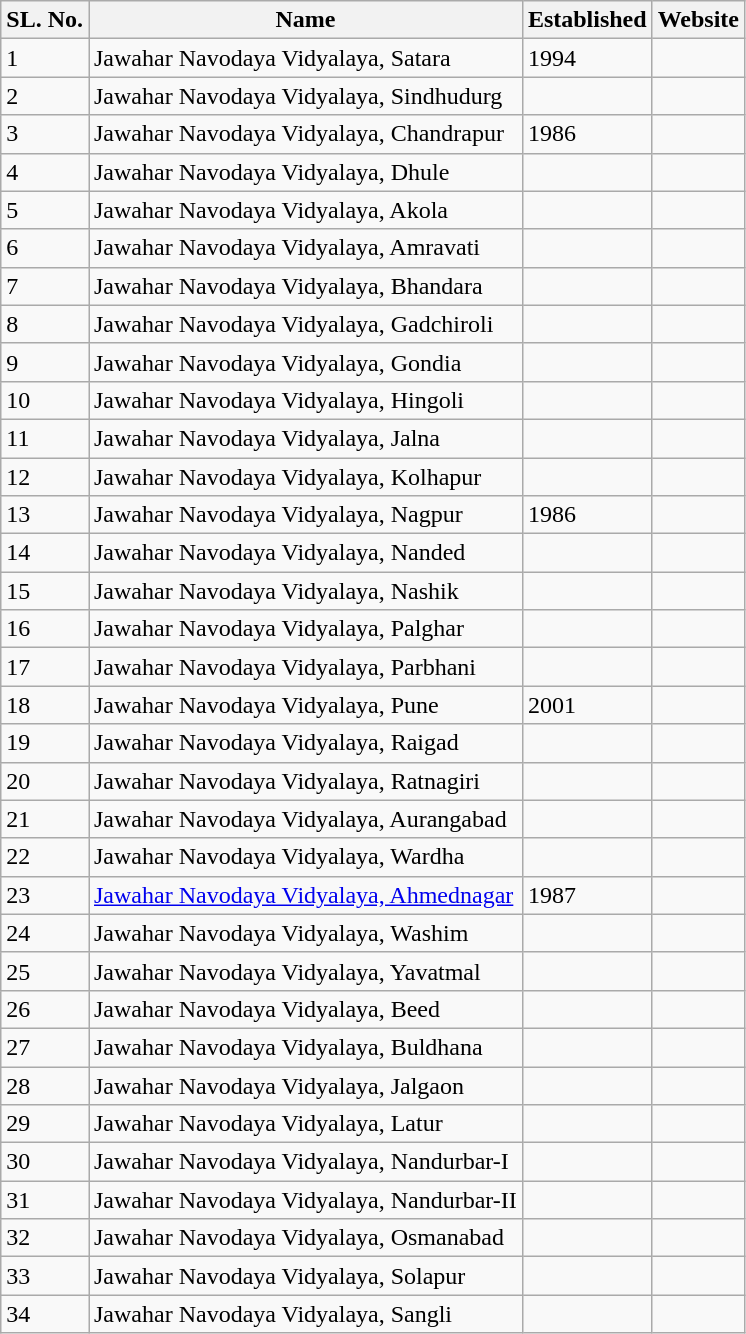<table class="wikitable sortable mw-collapsible">
<tr>
<th>SL. No.</th>
<th>Name</th>
<th>Established</th>
<th>Website</th>
</tr>
<tr>
<td>1</td>
<td>Jawahar Navodaya Vidyalaya, Satara</td>
<td>1994</td>
<td></td>
</tr>
<tr>
<td>2</td>
<td>Jawahar Navodaya Vidyalaya, Sindhudurg</td>
<td></td>
<td></td>
</tr>
<tr>
<td>3</td>
<td>Jawahar Navodaya Vidyalaya, Chandrapur</td>
<td>1986</td>
<td></td>
</tr>
<tr>
<td>4</td>
<td>Jawahar Navodaya Vidyalaya, Dhule</td>
<td></td>
<td></td>
</tr>
<tr>
<td>5</td>
<td>Jawahar Navodaya Vidyalaya, Akola</td>
<td></td>
<td></td>
</tr>
<tr>
<td>6</td>
<td>Jawahar Navodaya Vidyalaya, Amravati</td>
<td></td>
<td></td>
</tr>
<tr>
<td>7</td>
<td>Jawahar Navodaya Vidyalaya, Bhandara</td>
<td></td>
<td></td>
</tr>
<tr>
<td>8</td>
<td>Jawahar Navodaya Vidyalaya, Gadchiroli</td>
<td></td>
<td></td>
</tr>
<tr>
<td>9</td>
<td>Jawahar Navodaya Vidyalaya, Gondia</td>
<td></td>
<td></td>
</tr>
<tr>
<td>10</td>
<td>Jawahar Navodaya Vidyalaya, Hingoli</td>
<td></td>
<td></td>
</tr>
<tr>
<td>11</td>
<td>Jawahar Navodaya Vidyalaya, Jalna</td>
<td></td>
<td></td>
</tr>
<tr>
<td>12</td>
<td>Jawahar Navodaya Vidyalaya, Kolhapur</td>
<td></td>
<td></td>
</tr>
<tr>
<td>13</td>
<td>Jawahar Navodaya Vidyalaya, Nagpur</td>
<td>1986</td>
<td></td>
</tr>
<tr>
<td>14</td>
<td>Jawahar Navodaya Vidyalaya, Nanded</td>
<td></td>
<td></td>
</tr>
<tr>
<td>15</td>
<td>Jawahar Navodaya Vidyalaya, Nashik</td>
<td></td>
<td></td>
</tr>
<tr>
<td>16</td>
<td>Jawahar Navodaya Vidyalaya, Palghar</td>
<td></td>
<td></td>
</tr>
<tr>
<td>17</td>
<td>Jawahar Navodaya Vidyalaya, Parbhani</td>
<td></td>
<td></td>
</tr>
<tr>
<td>18</td>
<td>Jawahar Navodaya Vidyalaya, Pune</td>
<td>2001</td>
<td></td>
</tr>
<tr>
<td>19</td>
<td>Jawahar Navodaya Vidyalaya, Raigad</td>
<td></td>
<td></td>
</tr>
<tr>
<td>20</td>
<td>Jawahar Navodaya Vidyalaya, Ratnagiri</td>
<td></td>
<td></td>
</tr>
<tr>
<td>21</td>
<td>Jawahar Navodaya Vidyalaya, Aurangabad</td>
<td></td>
<td></td>
</tr>
<tr>
<td>22</td>
<td>Jawahar Navodaya Vidyalaya, Wardha</td>
<td></td>
<td></td>
</tr>
<tr>
<td>23</td>
<td><a href='#'>Jawahar Navodaya Vidyalaya, Ahmednagar</a></td>
<td>1987</td>
<td></td>
</tr>
<tr>
<td>24</td>
<td>Jawahar Navodaya Vidyalaya, Washim</td>
<td></td>
<td></td>
</tr>
<tr>
<td>25</td>
<td>Jawahar Navodaya Vidyalaya, Yavatmal</td>
<td></td>
<td></td>
</tr>
<tr>
<td>26</td>
<td>Jawahar Navodaya Vidyalaya, Beed</td>
<td></td>
<td></td>
</tr>
<tr>
<td>27</td>
<td>Jawahar Navodaya Vidyalaya, Buldhana</td>
<td></td>
<td></td>
</tr>
<tr>
<td>28</td>
<td>Jawahar Navodaya Vidyalaya, Jalgaon</td>
<td></td>
<td></td>
</tr>
<tr>
<td>29</td>
<td>Jawahar Navodaya Vidyalaya, Latur</td>
<td></td>
<td></td>
</tr>
<tr>
<td>30</td>
<td>Jawahar Navodaya Vidyalaya, Nandurbar-I</td>
<td></td>
<td></td>
</tr>
<tr>
<td>31</td>
<td>Jawahar Navodaya Vidyalaya, Nandurbar-II</td>
<td></td>
<td></td>
</tr>
<tr>
<td>32</td>
<td>Jawahar Navodaya Vidyalaya, Osmanabad</td>
<td></td>
<td></td>
</tr>
<tr>
<td>33</td>
<td>Jawahar Navodaya Vidyalaya, Solapur</td>
<td></td>
<td></td>
</tr>
<tr>
<td>34</td>
<td>Jawahar Navodaya Vidyalaya, Sangli</td>
<td></td>
<td></td>
</tr>
</table>
